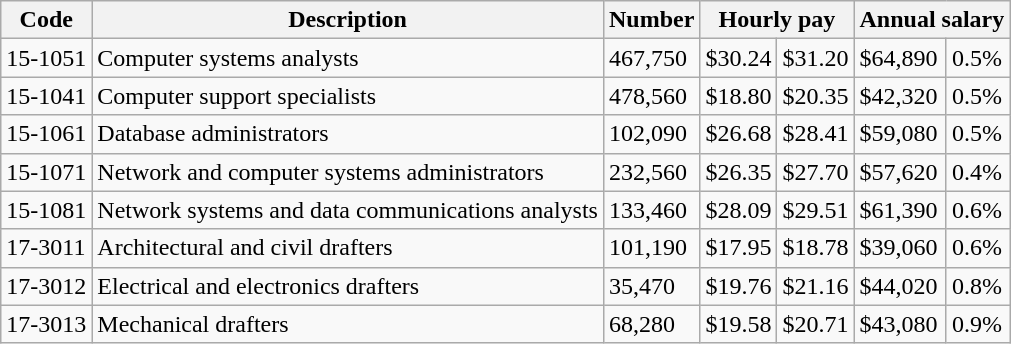<table class="wikitable">
<tr>
<th>Code</th>
<th>Description</th>
<th>Number</th>
<th colspan=2>Hourly pay</th>
<th colspan=2>Annual salary</th>
</tr>
<tr>
<td>15-1051</td>
<td>Computer systems analysts</td>
<td>467,750</td>
<td>$30.24</td>
<td>$31.20</td>
<td>$64,890</td>
<td>0.5%</td>
</tr>
<tr>
<td>15-1041</td>
<td>Computer support specialists</td>
<td>478,560</td>
<td>$18.80</td>
<td>$20.35</td>
<td>$42,320</td>
<td>0.5%</td>
</tr>
<tr>
<td>15-1061</td>
<td>Database administrators</td>
<td>102,090</td>
<td>$26.68</td>
<td>$28.41</td>
<td>$59,080</td>
<td>0.5%</td>
</tr>
<tr>
<td>15-1071</td>
<td>Network and computer systems administrators</td>
<td>232,560</td>
<td>$26.35</td>
<td>$27.70</td>
<td>$57,620</td>
<td>0.4%</td>
</tr>
<tr>
<td>15-1081</td>
<td>Network systems and data communications analysts</td>
<td>133,460</td>
<td>$28.09</td>
<td>$29.51</td>
<td>$61,390</td>
<td>0.6%</td>
</tr>
<tr>
<td>17-3011</td>
<td>Architectural and civil drafters</td>
<td>101,190</td>
<td>$17.95</td>
<td>$18.78</td>
<td>$39,060</td>
<td>0.6%</td>
</tr>
<tr>
<td>17-3012</td>
<td>Electrical and electronics drafters</td>
<td>35,470</td>
<td>$19.76</td>
<td>$21.16</td>
<td>$44,020</td>
<td>0.8%</td>
</tr>
<tr>
<td>17-3013</td>
<td>Mechanical drafters</td>
<td>68,280</td>
<td>$19.58</td>
<td>$20.71</td>
<td>$43,080</td>
<td>0.9%</td>
</tr>
</table>
